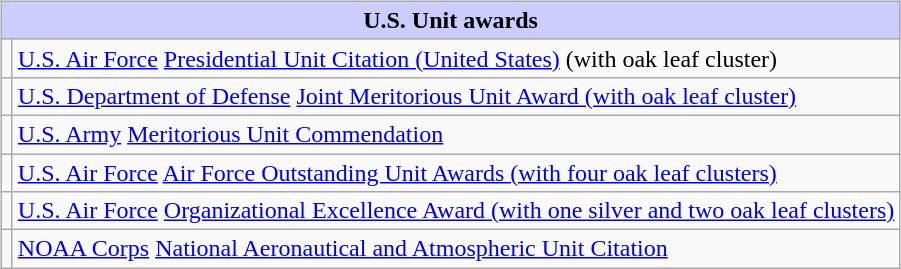<table style="width:100%;">
<tr>
<td valign="top"><br><table class="wikitable">
<tr style="background:#ccf; text-align:center;">
<td colspan=2><strong>U.S. Unit awards</strong></td>
</tr>
<tr>
<td></td>
<td><a href='#'>U.S. Air Force</a> <a href='#'>Presidential Unit Citation (United States)</a> (with oak leaf cluster)</td>
</tr>
<tr>
<td></td>
<td><a href='#'>U.S. Department of Defense</a> <a href='#'>Joint Meritorious Unit Award (with oak leaf cluster)</a></td>
</tr>
<tr>
<td></td>
<td><a href='#'>U.S. Army</a> <a href='#'>Meritorious Unit Commendation</a></td>
</tr>
<tr>
<td></td>
<td><a href='#'>U.S. Air Force</a> <a href='#'>Air Force Outstanding Unit Awards (with four oak leaf clusters)</a></td>
</tr>
<tr>
<td></td>
<td><a href='#'>U.S. Air Force</a> <a href='#'>Organizational Excellence Award (with one silver and two oak leaf clusters)</a></td>
</tr>
<tr>
<td></td>
<td><a href='#'>NOAA Corps</a> <a href='#'>National Aeronautical and Atmospheric Unit Citation</a></td>
</tr>
</table>
</td>
</tr>
</table>
